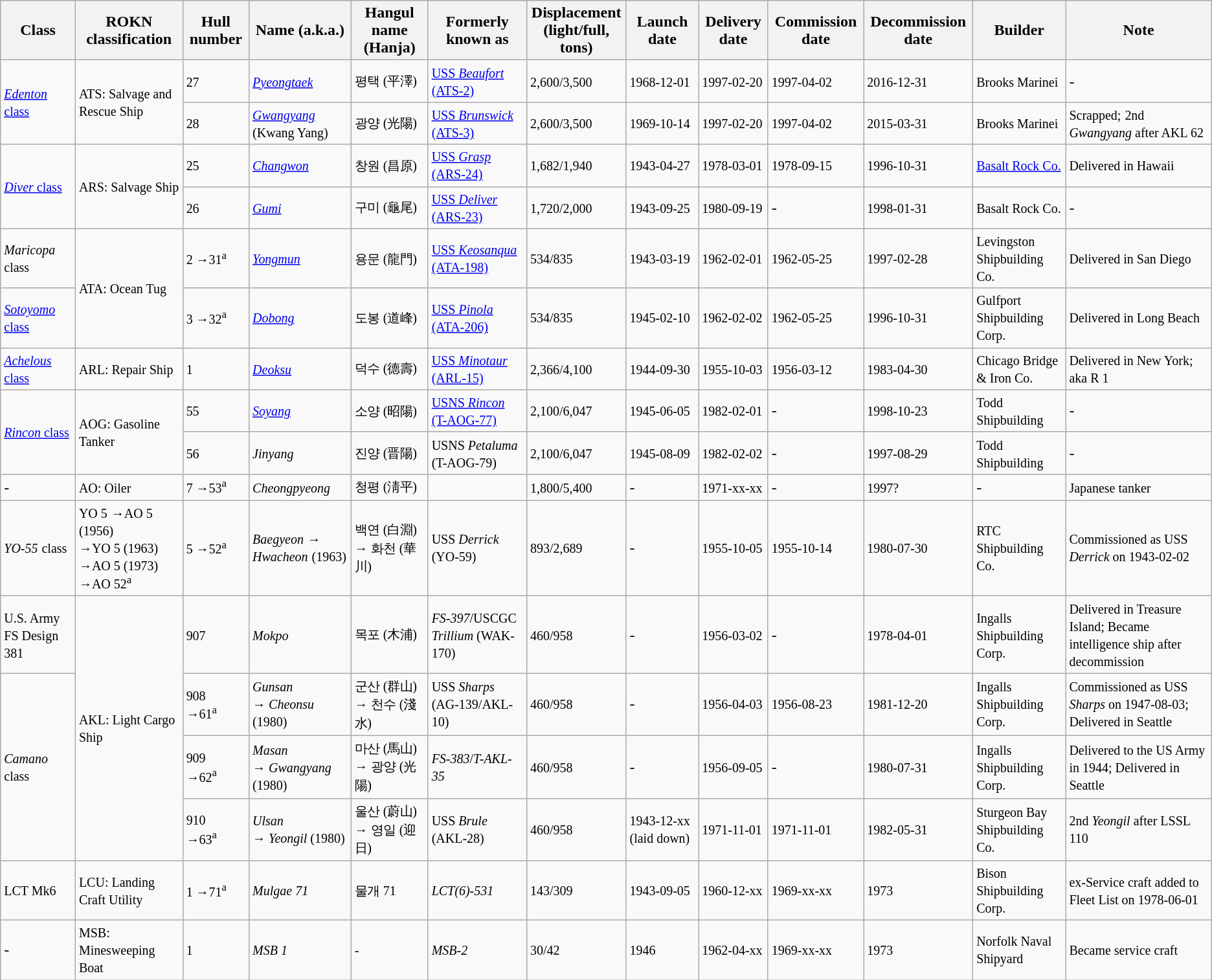<table class="wikitable">
<tr>
<th>Class</th>
<th>ROKN classification</th>
<th>Hull number</th>
<th>Name (a.k.a.)</th>
<th>Hangul name<br>(Hanja)</th>
<th>Formerly known as</th>
<th>Displacement<br>(light/full, tons)</th>
<th>Launch date</th>
<th>Delivery date</th>
<th>Commission date</th>
<th>Decommission date</th>
<th>Builder</th>
<th>Note</th>
</tr>
<tr>
<td rowspan="2"><small><a href='#'><em>Edenton</em> class</a></small></td>
<td rowspan="2"><small>ATS: Salvage and Rescue Ship</small></td>
<td><small>27</small></td>
<td><em><small><a href='#'>Pyeongtaek</a></small></em></td>
<td><small>평택 (平澤)</small></td>
<td><a href='#'><small>USS <em>Beaufort</em> (ATS-2)</small></a></td>
<td><small>2,600/3,500</small></td>
<td><small>1968-12-01</small></td>
<td><small>1997-02-20</small></td>
<td><small>1997-04-02</small></td>
<td><small>2016-12-31</small></td>
<td><small>Brooks Marinei</small></td>
<td>-</td>
</tr>
<tr>
<td><small>28</small></td>
<td><em><small><a href='#'>Gwangyang</a></small></em> <small>(Kwang Yang)</small></td>
<td><small>광양 (光陽)</small></td>
<td><a href='#'><small>USS <em>Brunswick</em> (ATS-3)</small></a></td>
<td><small>2,600</small><small>/3,500</small></td>
<td><small>1969-10-14</small></td>
<td><small>1997-02-20</small></td>
<td><small>1997-04-02</small></td>
<td><small>2015-03-31</small></td>
<td><small>Brooks Marinei</small></td>
<td><small>Scrapped;</small> <small>2nd <em>Gwangyang</em> after AKL 62</small></td>
</tr>
<tr>
<td rowspan="2"><small><a href='#'><em>Diver</em> class</a></small></td>
<td rowspan="2"><small>ARS: Salvage Ship</small></td>
<td><small>25</small></td>
<td><em><small><a href='#'>Changwon</a></small></em></td>
<td><small>창원 (昌原)</small></td>
<td><a href='#'><small>USS <em>Grasp</em> (ARS-24)</small></a></td>
<td><small>1,682/1,940</small></td>
<td><small>1943-04-27</small></td>
<td><small>1978-03-01</small></td>
<td><small>1978-09-15</small></td>
<td><small>1996-10-31</small></td>
<td><a href='#'><small>Basalt Rock Co.</small></a></td>
<td><small>Delivered in Hawaii</small></td>
</tr>
<tr>
<td><small>26</small></td>
<td><em><small><a href='#'>Gumi</a></small></em></td>
<td><small>구미 (龜尾)</small></td>
<td><a href='#'><small>USS <em>Deliver</em> (ARS-23)</small></a></td>
<td><small>1,720/2,000</small></td>
<td><small>1943-09-25</small></td>
<td><small>1980-09-19</small></td>
<td>-</td>
<td><small>1998-01-31</small></td>
<td><small>Basalt Rock Co.</small></td>
<td>-</td>
</tr>
<tr>
<td><small><em>Maricopa</em> class</small></td>
<td rowspan="2"><small>ATA: Ocean Tug</small></td>
<td><small>2 →31<sup>a</sup></small></td>
<td><em><small><a href='#'>Yongmun</a></small></em></td>
<td><small>용문 (龍門)</small></td>
<td><a href='#'><small>USS <em>Keosanqua</em> (ATA-198)</small></a></td>
<td><small>534/835</small></td>
<td><small>1943-03-19</small></td>
<td><small>1962-02-01</small></td>
<td><small>1962-05-25</small></td>
<td><small>1997-02-28</small></td>
<td><small>Levingston Shipbuilding Co.</small></td>
<td><small>Delivered in San Diego</small></td>
</tr>
<tr>
<td><a href='#'><small><em>Sotoyomo</em> class</small></a></td>
<td><small>3 →32<sup>a</sup></small></td>
<td><em><small><a href='#'>Dobong</a></small></em></td>
<td><small>도봉 (道峰)</small></td>
<td><a href='#'><small>USS <em>Pinola</em> (ATA-206)</small></a></td>
<td><small>534/835</small></td>
<td><small>1945-02-10</small></td>
<td><small>1962-02-02</small></td>
<td><small>1962-05-25</small></td>
<td><small>1996-10-31</small></td>
<td><small>Gulfport Shipbuilding Corp.</small></td>
<td><small>Delivered in Long Beach</small></td>
</tr>
<tr>
<td><a href='#'><small><em>Achelous</em> class</small></a></td>
<td><small>ARL: Repair Ship</small></td>
<td><small>1</small></td>
<td><em><small><a href='#'>Deoksu</a></small></em></td>
<td><small>덕수 (德壽)</small></td>
<td><a href='#'><small>USS <em>Minotaur</em> (ARL-15)</small></a></td>
<td><small>2,366/4,100</small></td>
<td><small>1944-09-30</small></td>
<td><small>1955-10-03</small></td>
<td><small>1956-03-12</small></td>
<td><small>1983-04-30</small></td>
<td><small>Chicago Bridge & Iron Co.</small></td>
<td><small>Delivered in New York; aka R 1</small></td>
</tr>
<tr>
<td rowspan="2"><a href='#'><small><em>Rincon</em> class</small></a></td>
<td rowspan="2"><small>AOG: Gasoline Tanker</small></td>
<td><small>55</small></td>
<td><a href='#'><em><small>Soyang</small></em></a></td>
<td><small>소양 (昭陽)</small></td>
<td><a href='#'><small>USNS <em>Rincon</em> (T-AOG-77)</small></a></td>
<td><small>2,100/6,047</small></td>
<td><small>1945-06-05</small></td>
<td><small>1982-02-01</small></td>
<td>-</td>
<td><small>1998-10-23</small></td>
<td><small>Todd Shipbuilding</small></td>
<td>-</td>
</tr>
<tr>
<td><small>56</small></td>
<td><em><small>Jinyang</small></em></td>
<td><small>진양 (晋陽)</small></td>
<td><small>USNS <em>Petaluma</em> (T-AOG-79)</small></td>
<td><small>2,100/6,047</small></td>
<td><small>1945-08-09</small></td>
<td><small>1982-02-02</small></td>
<td>-</td>
<td><small>1997-08-29</small></td>
<td><small>Todd Shipbuilding</small></td>
<td>-</td>
</tr>
<tr>
<td>-</td>
<td><small>AO: Oiler</small></td>
<td><small>7 →53<sup>a</sup></small></td>
<td><em><small>Cheongpyeong</small></em></td>
<td><small>청평 (淸平)</small></td>
<td></td>
<td><small>1,800/5,400</small></td>
<td>-</td>
<td><small>1971-xx-xx</small></td>
<td>-</td>
<td><small>1997?</small></td>
<td>-</td>
<td><small>Japanese tanker</small></td>
</tr>
<tr>
<td><em><small>YO-55</small></em> <small>class</small></td>
<td><small>YO 5</small> <small>→AO 5 (1956)</small><br><small>→YO 5 (1963)</small><br><small>→AO 5 (1973)</small><br><small>→AO 52<sup>a</sup></small></td>
<td><small>5 →52<sup>a</sup></small></td>
<td><small><em>Baegyeon</em></small> <small>→</small> <em><small>Hwacheon</small></em> <small>(1963)</small></td>
<td><small>백연 (白淵) → 화천 (華川)</small></td>
<td><small>USS <em>Derrick</em> (YO-59)</small></td>
<td><small>893/2,689</small></td>
<td>-</td>
<td><small>1955-10-05</small></td>
<td><small>1955-10-14</small></td>
<td><small>1980-07-30</small></td>
<td><small>RTC Shipbuilding Co.</small></td>
<td><small>Commissioned as USS <em>Derrick</em> on 1943-02-02</small></td>
</tr>
<tr>
<td><small>U.S. Army FS Design 381</small></td>
<td rowspan="4"><small>AKL: Light Cargo Ship</small></td>
<td><small>907</small></td>
<td><em><small>Mokpo</small></em></td>
<td><small>목포 (木浦)</small></td>
<td><small><em>FS-397</em>/USCGC <em>Trillium</em> (WAK-170)</small></td>
<td><small>460/958</small></td>
<td>-</td>
<td><small>1956-03-02</small></td>
<td>-</td>
<td><small>1978-04-01</small></td>
<td><small>Ingalls Shipbuilding Corp.</small></td>
<td><small>Delivered in Treasure Island; Became intelligence ship after decommission</small></td>
</tr>
<tr>
<td rowspan="3"><small><em>Camano</em> class</small></td>
<td><small>908</small><br><small>→61<sup>a</sup></small></td>
<td><em><small>Gunsan</small></em><br><small>→ <em>Cheonsu</em> (1980)</small></td>
<td><small>군산 (群山) → 천수 (淺水)</small></td>
<td><small>USS <em>Sharps</em> (AG-139/AKL-10)</small></td>
<td><small>460/958</small></td>
<td>-</td>
<td><small>1956-04-03</small></td>
<td><small>1956-08-23</small></td>
<td><small>1981-12-20</small></td>
<td><small>Ingalls Shipbuilding Corp.</small></td>
<td><small>Commissioned as USS <em>Sharps</em> on 1947-08-03;</small> <small>Delivered in Seattle</small></td>
</tr>
<tr>
<td><small>909</small><br><small>→62<sup>a</sup></small></td>
<td><em><small>Masan</small></em><br><small>→ <em>Gwangyang</em> (1980)</small></td>
<td><small>마산 (馬山) → 광양 (光陽)</small></td>
<td><small><em>FS-383</em>/<em>T-AKL-35</em></small></td>
<td><small>460/958</small></td>
<td>-</td>
<td><small>1956-09-05</small></td>
<td>-</td>
<td><small>1980-07-31</small></td>
<td><small>Ingalls Shipbuilding Corp.</small></td>
<td><small>Delivered to the US Army in 1944; Delivered in Seattle</small></td>
</tr>
<tr>
<td><small>910</small><br><small>→63<sup>a</sup></small></td>
<td><em><small>Ulsan</small></em><br><small>→ <em>Yeongil</em> (1980)</small></td>
<td><small>울산 (蔚山) → 영일 (迎日)</small></td>
<td><small>USS <em>Brule</em> (AKL-28)</small></td>
<td><small>460/958</small></td>
<td><small>1943-12-xx (laid down)</small></td>
<td><small>1971-11-01</small></td>
<td><small>1971-11-01</small></td>
<td><small>1982-05-31</small></td>
<td><small>Sturgeon Bay Shipbuilding Co.</small></td>
<td><small>2nd <em>Yeongil</em> after  LSSL 110</small></td>
</tr>
<tr>
<td><small>LCT Mk6</small></td>
<td><small>LCU: Landing Craft Utility</small></td>
<td><small>1 →71<sup>a</sup></small></td>
<td><small><em>Mulgae 71</em></small></td>
<td><small>물개 71</small></td>
<td><small><em>LCT(6)-531</em></small></td>
<td><small>143/309</small></td>
<td><small>1943-09-05</small></td>
<td><small>1960-12-xx</small></td>
<td><small>1969-xx-xx</small></td>
<td><small>1973</small></td>
<td><small>Bison Shipbuilding Corp.</small></td>
<td><small>ex-Service craft added to Fleet List on 1978-06-01</small></td>
</tr>
<tr>
<td>-</td>
<td><small>MSB: Minesweeping Boat</small></td>
<td><small>1</small></td>
<td><small><em>MSB 1</em></small></td>
<td><small>-</small></td>
<td><small><em>MSB-2</em></small></td>
<td><small>30/42</small></td>
<td><small>1946</small></td>
<td><small>1962-04-xx</small></td>
<td><small>1969-xx-xx</small></td>
<td><small>1973</small></td>
<td><small>Norfolk Naval Shipyard</small></td>
<td><small>Became service craft</small></td>
</tr>
</table>
